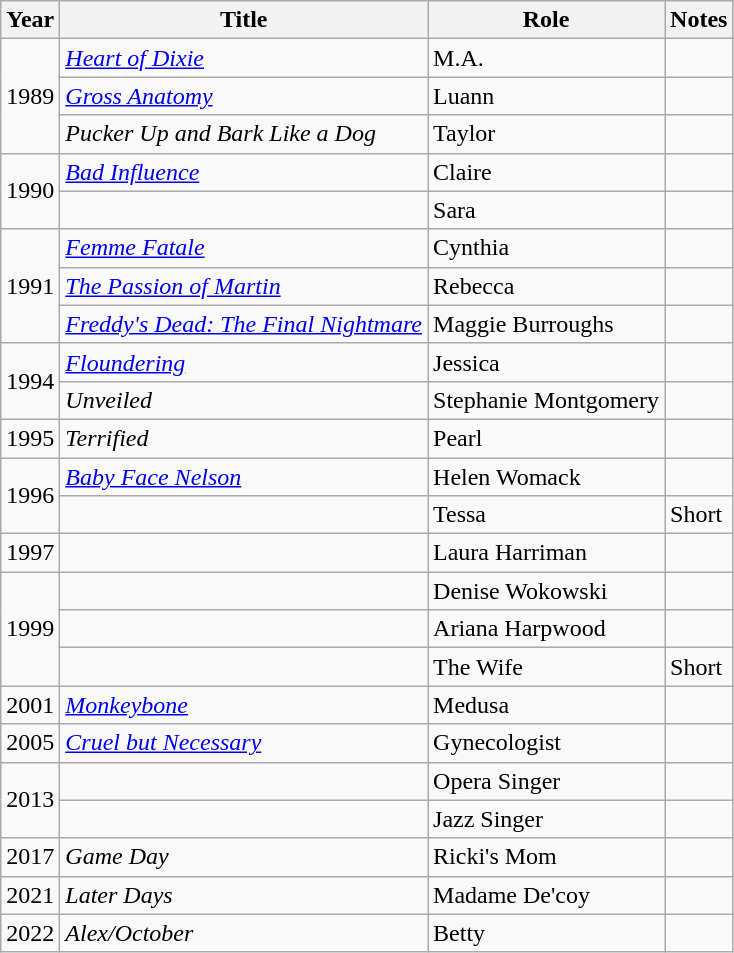<table class="wikitable sortable">
<tr>
<th>Year</th>
<th>Title</th>
<th>Role</th>
<th class="unsortable">Notes</th>
</tr>
<tr>
<td rowspan=3>1989</td>
<td><em><a href='#'>Heart of Dixie</a></em></td>
<td>M.A.</td>
<td></td>
</tr>
<tr>
<td><em><a href='#'>Gross Anatomy</a></em></td>
<td>Luann</td>
<td></td>
</tr>
<tr>
<td><em>Pucker Up and Bark Like a Dog</em></td>
<td>Taylor</td>
<td></td>
</tr>
<tr>
<td rowspan=2>1990</td>
<td><em><a href='#'>Bad Influence</a></em></td>
<td>Claire</td>
<td></td>
</tr>
<tr>
<td><em></em></td>
<td>Sara</td>
<td></td>
</tr>
<tr>
<td rowspan=3>1991</td>
<td><em><a href='#'>Femme Fatale</a></em></td>
<td>Cynthia</td>
<td></td>
</tr>
<tr>
<td><em><a href='#'>The Passion of Martin</a></em></td>
<td>Rebecca</td>
<td></td>
</tr>
<tr>
<td><em><a href='#'>Freddy's Dead: The Final Nightmare</a></em></td>
<td>Maggie Burroughs</td>
<td></td>
</tr>
<tr>
<td rowspan=2>1994</td>
<td><em><a href='#'>Floundering</a></em></td>
<td>Jessica</td>
<td></td>
</tr>
<tr>
<td><em>Unveiled</em></td>
<td>Stephanie Montgomery</td>
<td></td>
</tr>
<tr>
<td>1995</td>
<td><em>Terrified</em></td>
<td>Pearl</td>
<td></td>
</tr>
<tr>
<td rowspan="2">1996</td>
<td><em><a href='#'>Baby Face Nelson</a></em></td>
<td>Helen Womack</td>
<td></td>
</tr>
<tr>
<td><em></em></td>
<td>Tessa</td>
<td>Short</td>
</tr>
<tr>
<td>1997</td>
<td><em></em></td>
<td>Laura Harriman</td>
<td></td>
</tr>
<tr>
<td rowspan=3>1999</td>
<td><em></em></td>
<td>Denise Wokowski</td>
<td></td>
</tr>
<tr>
<td><em></em></td>
<td>Ariana Harpwood</td>
<td></td>
</tr>
<tr>
<td><em></em></td>
<td>The Wife</td>
<td>Short</td>
</tr>
<tr>
<td>2001</td>
<td><em><a href='#'>Monkeybone</a></em></td>
<td>Medusa</td>
<td></td>
</tr>
<tr>
<td>2005</td>
<td><em><a href='#'>Cruel but Necessary</a></em></td>
<td>Gynecologist</td>
<td></td>
</tr>
<tr>
<td rowspan=2>2013</td>
<td><em></em></td>
<td>Opera Singer</td>
<td></td>
</tr>
<tr>
<td><em></em></td>
<td>Jazz Singer</td>
<td></td>
</tr>
<tr>
<td>2017</td>
<td><em>Game Day</em></td>
<td>Ricki's Mom</td>
<td></td>
</tr>
<tr>
<td>2021</td>
<td><em>Later Days</em></td>
<td>Madame De'coy</td>
<td></td>
</tr>
<tr>
<td>2022</td>
<td><em>Alex/October</em></td>
<td>Betty</td>
</tr>
</table>
